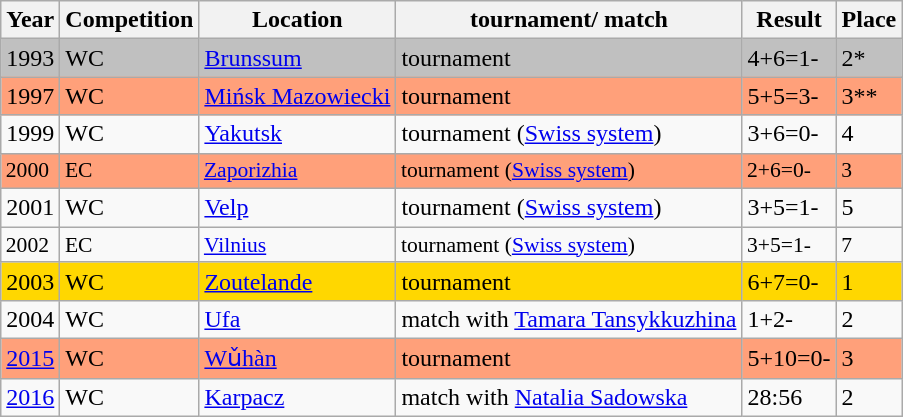<table class="sortable wikitable">
<tr>
<th>Year</th>
<th>Competition</th>
<th>Location</th>
<th>tournament/ match</th>
<th>Result</th>
<th>Place</th>
</tr>
<tr bgcolor="silver">
<td>1993</td>
<td>WC</td>
<td> <a href='#'>Brunssum</a></td>
<td>tournament</td>
<td>4+6=1-</td>
<td>2*</td>
</tr>
<tr bgcolor="lightsalmon">
<td>1997</td>
<td>WC</td>
<td> <a href='#'>Mińsk Mazowiecki</a></td>
<td>tournament</td>
<td>5+5=3-</td>
<td>3**</td>
</tr>
<tr>
<td>1999</td>
<td>WC</td>
<td> <a href='#'>Yakutsk</a></td>
<td>tournament (<a href='#'>Swiss system</a>)</td>
<td>3+6=0-</td>
<td>4</td>
</tr>
<tr bgcolor="lightsalmon" style="font-size:90%;">
<td>2000</td>
<td>EC</td>
<td> <a href='#'>Zaporizhia</a></td>
<td>tournament (<a href='#'>Swiss system</a>)</td>
<td>2+6=0-</td>
<td>3</td>
</tr>
<tr>
<td>2001</td>
<td>WC</td>
<td> <a href='#'>Velp</a></td>
<td>tournament (<a href='#'>Swiss system</a>)</td>
<td>3+5=1-</td>
<td>5</td>
</tr>
<tr style="font-size:90%;">
<td>2002</td>
<td>EC</td>
<td> <a href='#'>Vilnius</a></td>
<td>tournament (<a href='#'>Swiss system</a>)</td>
<td>3+5=1-</td>
<td>7</td>
</tr>
<tr bgcolor="gold">
<td>2003</td>
<td>WC</td>
<td> <a href='#'>Zoutelande</a></td>
<td>tournament</td>
<td>6+7=0-</td>
<td>1</td>
</tr>
<tr bcolor="silver">
<td>2004</td>
<td>WC</td>
<td> <a href='#'>Ufa</a></td>
<td>match with  <a href='#'>Tamara Tansykkuzhina</a></td>
<td>1+2-</td>
<td>2</td>
</tr>
<tr bgcolor="lightsalmon">
<td><a href='#'>2015</a></td>
<td>WC</td>
<td> <a href='#'>Wǔhàn</a></td>
<td>tournament</td>
<td>5+10=0-</td>
<td>3</td>
</tr>
<tr bcolor="silver">
<td><a href='#'>2016</a></td>
<td>WC</td>
<td> <a href='#'>Karpacz</a></td>
<td>match with  <a href='#'>Natalia Sadowska</a></td>
<td>28:56</td>
<td>2</td>
</tr>
</table>
